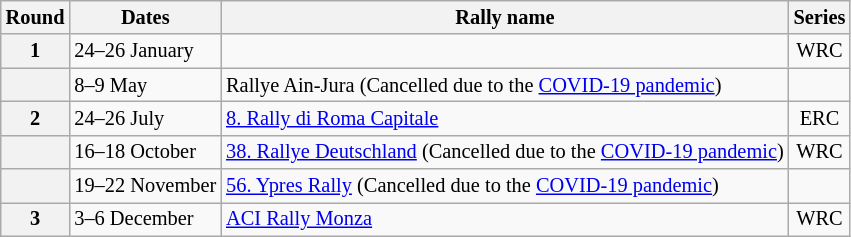<table class="wikitable" style="font-size: 85%">
<tr>
<th>Round</th>
<th>Dates</th>
<th>Rally name</th>
<th>Series</th>
</tr>
<tr>
<th>1</th>
<td>24–26 January</td>
<td style="border-right:0px"> </td>
<td align="center">WRC</td>
</tr>
<tr>
<th></th>
<td>8–9 May</td>
<td> Rallye Ain-Jura (Cancelled due to the <a href='#'>COVID-19 pandemic</a>)</td>
<td align="center"></td>
</tr>
<tr>
<th>2</th>
<td>24–26 July</td>
<td> <a href='#'>8. Rally di Roma Capitale</a></td>
<td align="center">ERC</td>
</tr>
<tr>
<th></th>
<td>16–18 October</td>
<td> <a href='#'>38. Rallye Deutschland</a> (Cancelled due to the <a href='#'>COVID-19 pandemic</a>)</td>
<td align="center">WRC</td>
</tr>
<tr>
<th></th>
<td>19–22 November</td>
<td> <a href='#'>56. Ypres Rally</a> (Cancelled due to the <a href='#'>COVID-19 pandemic</a>)</td>
<td align="center"></td>
</tr>
<tr>
<th>3</th>
<td>3–6 December</td>
<td> <a href='#'>ACI Rally Monza</a></td>
<td align="center">WRC</td>
</tr>
</table>
